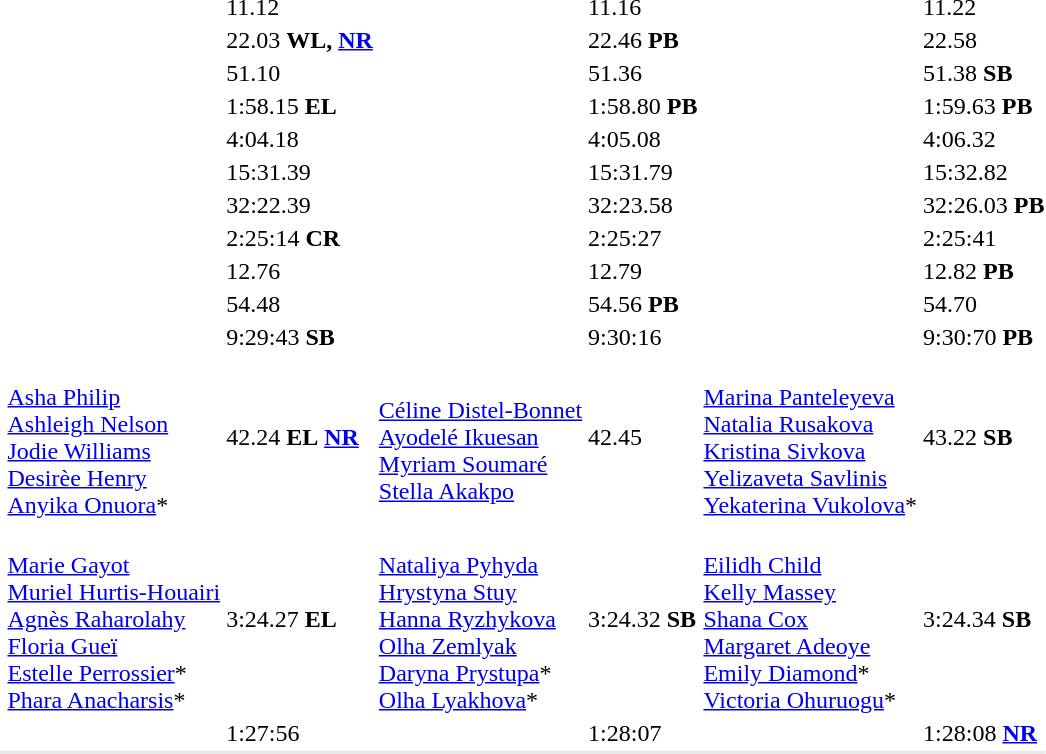<table>
<tr>
<td></td>
<td></td>
<td>11.12</td>
<td></td>
<td>11.16</td>
<td></td>
<td>11.22</td>
</tr>
<tr>
<td></td>
<td></td>
<td>22.03 <strong>WL, <a href='#'>NR</a></strong></td>
<td></td>
<td>22.46 <strong>PB</strong></td>
<td></td>
<td>22.58</td>
</tr>
<tr>
<td></td>
<td></td>
<td>51.10</td>
<td></td>
<td>51.36</td>
<td></td>
<td>51.38 <strong>SB</strong></td>
</tr>
<tr>
<td></td>
<td></td>
<td>1:58.15 <strong>EL</strong></td>
<td></td>
<td>1:58.80 <strong>PB</strong></td>
<td></td>
<td>1:59.63 <strong>PB</strong></td>
</tr>
<tr>
<td></td>
<td></td>
<td>4:04.18</td>
<td></td>
<td>4:05.08</td>
<td></td>
<td>4:06.32</td>
</tr>
<tr>
<td></td>
<td></td>
<td>15:31.39</td>
<td></td>
<td>15:31.79</td>
<td></td>
<td>15:32.82</td>
</tr>
<tr>
<td></td>
<td></td>
<td>32:22.39</td>
<td></td>
<td>32:23.58</td>
<td></td>
<td>32:26.03 <strong>PB</strong></td>
</tr>
<tr>
<td></td>
<td></td>
<td>2:25:14 <strong>CR</strong></td>
<td></td>
<td>2:25:27</td>
<td></td>
<td>2:25:41</td>
</tr>
<tr>
<td></td>
<td></td>
<td>12.76</td>
<td></td>
<td>12.79</td>
<td></td>
<td>12.82 <strong>PB</strong></td>
</tr>
<tr>
<td></td>
<td></td>
<td>54.48</td>
<td></td>
<td>54.56 <strong>PB</strong></td>
<td></td>
<td>54.70</td>
</tr>
<tr>
<td></td>
<td></td>
<td>9:29:43 <strong>SB</strong></td>
<td></td>
<td>9:30:16</td>
<td></td>
<td>9:30:70 <strong>PB</strong></td>
</tr>
<tr>
<td></td>
<td><br><a href='#'>Asha Philip</a><br><a href='#'>Ashleigh Nelson</a><br><a href='#'>Jodie Williams</a><br><a href='#'>Desirèe Henry</a><br><a href='#'>Anyika Onuora</a>*</td>
<td>42.24 <strong>EL</strong> <strong><a href='#'>NR</a></strong></td>
<td><br><a href='#'>Céline Distel-Bonnet</a><br><a href='#'>Ayodelé Ikuesan</a><br><a href='#'>Myriam Soumaré</a><br><a href='#'>Stella Akakpo</a></td>
<td>42.45</td>
<td><br><a href='#'>Marina Panteleyeva</a><br><a href='#'>Natalia Rusakova</a><br><a href='#'>Kristina Sivkova</a><br><a href='#'>Yelizaveta Savlinis</a><br><a href='#'>Yekaterina Vukolova</a>*</td>
<td>43.22 <strong>SB</strong></td>
</tr>
<tr>
<td></td>
<td><br><a href='#'>Marie Gayot</a><br><a href='#'>Muriel Hurtis-Houairi</a><br><a href='#'>Agnès Raharolahy</a><br><a href='#'>Floria Gueï</a><br><a href='#'>Estelle Perrossier</a>*<br><a href='#'>Phara Anacharsis</a>*</td>
<td>3:24.27 <strong>EL</strong></td>
<td><br><a href='#'>Nataliya Pyhyda</a><br><a href='#'>Hrystyna Stuy</a><br><a href='#'>Hanna Ryzhykova</a><br><a href='#'>Olha Zemlyak</a><br><a href='#'>Daryna Prystupa</a>*<br><a href='#'>Olha Lyakhova</a>*<br></td>
<td>3:24.32 <strong>SB</strong></td>
<td><br><a href='#'>Eilidh Child</a><br><a href='#'>Kelly Massey</a><br><a href='#'>Shana Cox</a><br><a href='#'>Margaret Adeoye</a><br><a href='#'>Emily Diamond</a>*<br><a href='#'>Victoria Ohuruogu</a>*</td>
<td>3:24.34 <strong>SB</strong></td>
</tr>
<tr>
<td></td>
<td></td>
<td>1:27:56</td>
<td></td>
<td>1:28:07</td>
<td></td>
<td>1:28:08 <strong><a href='#'>NR</a></strong></td>
</tr>
<tr bgcolor= e8e8e8>
<td colspan=7></td>
</tr>
</table>
